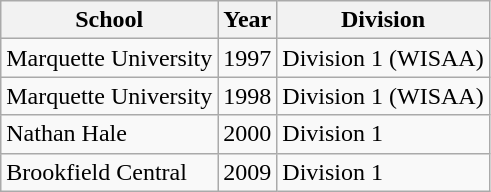<table class="wikitable">
<tr>
<th>School</th>
<th>Year</th>
<th>Division</th>
</tr>
<tr>
<td>Marquette University</td>
<td>1997</td>
<td>Division 1 (WISAA)</td>
</tr>
<tr>
<td>Marquette University</td>
<td>1998</td>
<td>Division 1 (WISAA)</td>
</tr>
<tr>
<td>Nathan Hale</td>
<td>2000</td>
<td>Division 1</td>
</tr>
<tr>
<td>Brookfield Central</td>
<td>2009</td>
<td>Division 1</td>
</tr>
</table>
